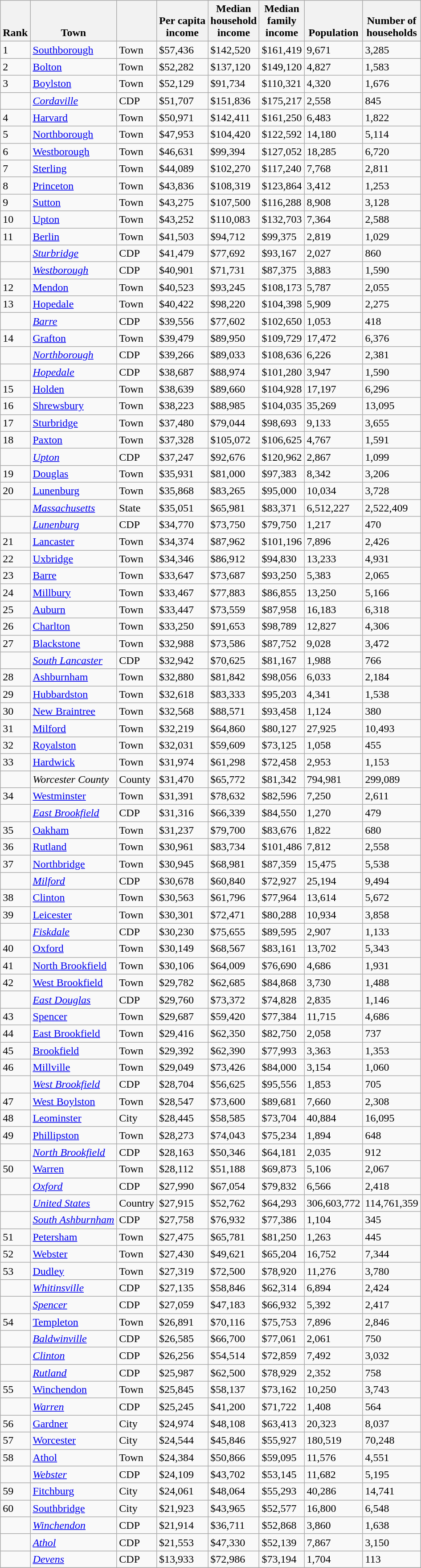<table class="wikitable sortable">
<tr valign=bottom>
<th>Rank</th>
<th>Town</th>
<th></th>
<th>Per capita<br>income</th>
<th>Median<br>household<br>income</th>
<th>Median<br>family<br>income</th>
<th>Population</th>
<th>Number of<br>households</th>
</tr>
<tr>
<td>1</td>
<td><a href='#'>Southborough</a></td>
<td>Town</td>
<td>$57,436</td>
<td>$142,520</td>
<td>$161,419</td>
<td>9,671</td>
<td>3,285</td>
</tr>
<tr>
<td>2</td>
<td><a href='#'>Bolton</a></td>
<td>Town</td>
<td>$52,282</td>
<td>$137,120</td>
<td>$149,120</td>
<td>4,827</td>
<td>1,583</td>
</tr>
<tr>
<td>3</td>
<td><a href='#'>Boylston</a></td>
<td>Town</td>
<td>$52,129</td>
<td>$91,734</td>
<td>$110,321</td>
<td>4,320</td>
<td>1,676</td>
</tr>
<tr>
<td></td>
<td><em><a href='#'>Cordaville</a></em></td>
<td>CDP</td>
<td>$51,707</td>
<td>$151,836</td>
<td>$175,217</td>
<td>2,558</td>
<td>845</td>
</tr>
<tr>
<td>4</td>
<td><a href='#'>Harvard</a></td>
<td>Town</td>
<td>$50,971</td>
<td>$142,411</td>
<td>$161,250</td>
<td>6,483</td>
<td>1,822</td>
</tr>
<tr>
<td>5</td>
<td><a href='#'>Northborough</a></td>
<td>Town</td>
<td>$47,953</td>
<td>$104,420</td>
<td>$122,592</td>
<td>14,180</td>
<td>5,114</td>
</tr>
<tr>
<td>6</td>
<td><a href='#'>Westborough</a></td>
<td>Town</td>
<td>$46,631</td>
<td>$99,394</td>
<td>$127,052</td>
<td>18,285</td>
<td>6,720</td>
</tr>
<tr>
<td>7</td>
<td><a href='#'>Sterling</a></td>
<td>Town</td>
<td>$44,089</td>
<td>$102,270</td>
<td>$117,240</td>
<td>7,768</td>
<td>2,811</td>
</tr>
<tr>
<td>8</td>
<td><a href='#'>Princeton</a></td>
<td>Town</td>
<td>$43,836</td>
<td>$108,319</td>
<td>$123,864</td>
<td>3,412</td>
<td>1,253</td>
</tr>
<tr>
<td>9</td>
<td><a href='#'>Sutton</a></td>
<td>Town</td>
<td>$43,275</td>
<td>$107,500</td>
<td>$116,288</td>
<td>8,908</td>
<td>3,128</td>
</tr>
<tr>
<td>10</td>
<td><a href='#'>Upton</a></td>
<td>Town</td>
<td>$43,252</td>
<td>$110,083</td>
<td>$132,703</td>
<td>7,364</td>
<td>2,588</td>
</tr>
<tr>
<td>11</td>
<td><a href='#'>Berlin</a></td>
<td>Town</td>
<td>$41,503</td>
<td>$94,712</td>
<td>$99,375</td>
<td>2,819</td>
<td>1,029</td>
</tr>
<tr>
<td></td>
<td><em><a href='#'>Sturbridge</a></em></td>
<td>CDP</td>
<td>$41,479</td>
<td>$77,692</td>
<td>$93,167</td>
<td>2,027</td>
<td>860</td>
</tr>
<tr>
<td></td>
<td><em><a href='#'>Westborough</a></em></td>
<td>CDP</td>
<td>$40,901</td>
<td>$71,731</td>
<td>$87,375</td>
<td>3,883</td>
<td>1,590</td>
</tr>
<tr>
<td>12</td>
<td><a href='#'>Mendon</a></td>
<td>Town</td>
<td>$40,523</td>
<td>$93,245</td>
<td>$108,173</td>
<td>5,787</td>
<td>2,055</td>
</tr>
<tr>
<td>13</td>
<td><a href='#'>Hopedale</a></td>
<td>Town</td>
<td>$40,422</td>
<td>$98,220</td>
<td>$104,398</td>
<td>5,909</td>
<td>2,275</td>
</tr>
<tr>
<td></td>
<td><em><a href='#'>Barre</a></em></td>
<td>CDP</td>
<td>$39,556</td>
<td>$77,602</td>
<td>$102,650</td>
<td>1,053</td>
<td>418</td>
</tr>
<tr>
<td>14</td>
<td><a href='#'>Grafton</a></td>
<td>Town</td>
<td>$39,479</td>
<td>$89,950</td>
<td>$109,729</td>
<td>17,472</td>
<td>6,376</td>
</tr>
<tr>
<td></td>
<td><em><a href='#'>Northborough</a></em></td>
<td>CDP</td>
<td>$39,266</td>
<td>$89,033</td>
<td>$108,636</td>
<td>6,226</td>
<td>2,381</td>
</tr>
<tr>
<td></td>
<td><em><a href='#'>Hopedale</a></em></td>
<td>CDP</td>
<td>$38,687</td>
<td>$88,974</td>
<td>$101,280</td>
<td>3,947</td>
<td>1,590</td>
</tr>
<tr>
<td>15</td>
<td><a href='#'>Holden</a></td>
<td>Town</td>
<td>$38,639</td>
<td>$89,660</td>
<td>$104,928</td>
<td>17,197</td>
<td>6,296</td>
</tr>
<tr>
<td>16</td>
<td><a href='#'>Shrewsbury</a></td>
<td>Town</td>
<td>$38,223</td>
<td>$88,985</td>
<td>$104,035</td>
<td>35,269</td>
<td>13,095</td>
</tr>
<tr>
<td>17</td>
<td><a href='#'>Sturbridge</a></td>
<td>Town</td>
<td>$37,480</td>
<td>$79,044</td>
<td>$98,693</td>
<td>9,133</td>
<td>3,655</td>
</tr>
<tr>
<td>18</td>
<td><a href='#'>Paxton</a></td>
<td>Town</td>
<td>$37,328</td>
<td>$105,072</td>
<td>$106,625</td>
<td>4,767</td>
<td>1,591</td>
</tr>
<tr>
<td></td>
<td><em><a href='#'>Upton</a></em></td>
<td>CDP</td>
<td>$37,247</td>
<td>$92,676</td>
<td>$120,962</td>
<td>2,867</td>
<td>1,099</td>
</tr>
<tr>
<td>19</td>
<td><a href='#'>Douglas</a></td>
<td>Town</td>
<td>$35,931</td>
<td>$81,000</td>
<td>$97,383</td>
<td>8,342</td>
<td>3,206</td>
</tr>
<tr>
<td>20</td>
<td><a href='#'>Lunenburg</a></td>
<td>Town</td>
<td>$35,868</td>
<td>$83,265</td>
<td>$95,000</td>
<td>10,034</td>
<td>3,728</td>
</tr>
<tr>
<td></td>
<td><em><a href='#'>Massachusetts</a></em></td>
<td>State</td>
<td>$35,051</td>
<td>$65,981</td>
<td>$83,371</td>
<td>6,512,227</td>
<td>2,522,409</td>
</tr>
<tr>
<td></td>
<td><em><a href='#'>Lunenburg</a></em></td>
<td>CDP</td>
<td>$34,770</td>
<td>$73,750</td>
<td>$79,750</td>
<td>1,217</td>
<td>470</td>
</tr>
<tr>
<td>21</td>
<td><a href='#'>Lancaster</a></td>
<td>Town</td>
<td>$34,374</td>
<td>$87,962</td>
<td>$101,196</td>
<td>7,896</td>
<td>2,426</td>
</tr>
<tr>
<td>22</td>
<td><a href='#'>Uxbridge</a></td>
<td>Town</td>
<td>$34,346</td>
<td>$86,912</td>
<td>$94,830</td>
<td>13,233</td>
<td>4,931</td>
</tr>
<tr>
<td>23</td>
<td><a href='#'>Barre</a></td>
<td>Town</td>
<td>$33,647</td>
<td>$73,687</td>
<td>$93,250</td>
<td>5,383</td>
<td>2,065</td>
</tr>
<tr>
<td>24</td>
<td><a href='#'>Millbury</a></td>
<td>Town</td>
<td>$33,467</td>
<td>$77,883</td>
<td>$86,855</td>
<td>13,250</td>
<td>5,166</td>
</tr>
<tr>
<td>25</td>
<td><a href='#'>Auburn</a></td>
<td>Town</td>
<td>$33,447</td>
<td>$73,559</td>
<td>$87,958</td>
<td>16,183</td>
<td>6,318</td>
</tr>
<tr>
<td>26</td>
<td><a href='#'>Charlton</a></td>
<td>Town</td>
<td>$33,250</td>
<td>$91,653</td>
<td>$98,789</td>
<td>12,827</td>
<td>4,306</td>
</tr>
<tr>
<td>27</td>
<td><a href='#'>Blackstone</a></td>
<td>Town</td>
<td>$32,988</td>
<td>$73,586</td>
<td>$87,752</td>
<td>9,028</td>
<td>3,472</td>
</tr>
<tr>
<td></td>
<td><em><a href='#'>South Lancaster</a></em></td>
<td>CDP</td>
<td>$32,942</td>
<td>$70,625</td>
<td>$81,167</td>
<td>1,988</td>
<td>766</td>
</tr>
<tr>
<td>28</td>
<td><a href='#'>Ashburnham</a></td>
<td>Town</td>
<td>$32,880</td>
<td>$81,842</td>
<td>$98,056</td>
<td>6,033</td>
<td>2,184</td>
</tr>
<tr>
<td>29</td>
<td><a href='#'>Hubbardston</a></td>
<td>Town</td>
<td>$32,618</td>
<td>$83,333</td>
<td>$95,203</td>
<td>4,341</td>
<td>1,538</td>
</tr>
<tr>
<td>30</td>
<td><a href='#'>New Braintree</a></td>
<td>Town</td>
<td>$32,568</td>
<td>$88,571</td>
<td>$93,458</td>
<td>1,124</td>
<td>380</td>
</tr>
<tr>
<td>31</td>
<td><a href='#'>Milford</a></td>
<td>Town</td>
<td>$32,219</td>
<td>$64,860</td>
<td>$80,127</td>
<td>27,925</td>
<td>10,493</td>
</tr>
<tr>
<td>32</td>
<td><a href='#'>Royalston</a></td>
<td>Town</td>
<td>$32,031</td>
<td>$59,609</td>
<td>$73,125</td>
<td>1,058</td>
<td>455</td>
</tr>
<tr>
<td>33</td>
<td><a href='#'>Hardwick</a></td>
<td>Town</td>
<td>$31,974</td>
<td>$61,298</td>
<td>$72,458</td>
<td>2,953</td>
<td>1,153</td>
</tr>
<tr>
<td></td>
<td><em>Worcester County</em></td>
<td>County</td>
<td>$31,470</td>
<td>$65,772</td>
<td>$81,342</td>
<td>794,981</td>
<td>299,089</td>
</tr>
<tr>
<td>34</td>
<td><a href='#'>Westminster</a></td>
<td>Town</td>
<td>$31,391</td>
<td>$78,632</td>
<td>$82,596</td>
<td>7,250</td>
<td>2,611</td>
</tr>
<tr>
<td></td>
<td><em><a href='#'>East Brookfield</a></em></td>
<td>CDP</td>
<td>$31,316</td>
<td>$66,339</td>
<td>$84,550</td>
<td>1,270</td>
<td>479</td>
</tr>
<tr>
<td>35</td>
<td><a href='#'>Oakham</a></td>
<td>Town</td>
<td>$31,237</td>
<td>$79,700</td>
<td>$83,676</td>
<td>1,822</td>
<td>680</td>
</tr>
<tr>
<td>36</td>
<td><a href='#'>Rutland</a></td>
<td>Town</td>
<td>$30,961</td>
<td>$83,734</td>
<td>$101,486</td>
<td>7,812</td>
<td>2,558</td>
</tr>
<tr>
<td>37</td>
<td><a href='#'>Northbridge</a></td>
<td>Town</td>
<td>$30,945</td>
<td>$68,981</td>
<td>$87,359</td>
<td>15,475</td>
<td>5,538</td>
</tr>
<tr>
<td></td>
<td><em><a href='#'>Milford</a></em></td>
<td>CDP</td>
<td>$30,678</td>
<td>$60,840</td>
<td>$72,927</td>
<td>25,194</td>
<td>9,494</td>
</tr>
<tr>
<td>38</td>
<td><a href='#'>Clinton</a></td>
<td>Town</td>
<td>$30,563</td>
<td>$61,796</td>
<td>$77,964</td>
<td>13,614</td>
<td>5,672</td>
</tr>
<tr>
<td>39</td>
<td><a href='#'>Leicester</a></td>
<td>Town</td>
<td>$30,301</td>
<td>$72,471</td>
<td>$80,288</td>
<td>10,934</td>
<td>3,858</td>
</tr>
<tr>
<td></td>
<td><em><a href='#'>Fiskdale</a></em></td>
<td>CDP</td>
<td>$30,230</td>
<td>$75,655</td>
<td>$89,595</td>
<td>2,907</td>
<td>1,133</td>
</tr>
<tr>
<td>40</td>
<td><a href='#'>Oxford</a></td>
<td>Town</td>
<td>$30,149</td>
<td>$68,567</td>
<td>$83,161</td>
<td>13,702</td>
<td>5,343</td>
</tr>
<tr>
<td>41</td>
<td><a href='#'>North Brookfield</a></td>
<td>Town</td>
<td>$30,106</td>
<td>$64,009</td>
<td>$76,690</td>
<td>4,686</td>
<td>1,931</td>
</tr>
<tr>
<td>42</td>
<td><a href='#'>West Brookfield</a></td>
<td>Town</td>
<td>$29,782</td>
<td>$62,685</td>
<td>$84,868</td>
<td>3,730</td>
<td>1,488</td>
</tr>
<tr>
<td></td>
<td><em><a href='#'>East Douglas</a></em></td>
<td>CDP</td>
<td>$29,760</td>
<td>$73,372</td>
<td>$74,828</td>
<td>2,835</td>
<td>1,146</td>
</tr>
<tr>
<td>43</td>
<td><a href='#'>Spencer</a></td>
<td>Town</td>
<td>$29,687</td>
<td>$59,420</td>
<td>$77,384</td>
<td>11,715</td>
<td>4,686</td>
</tr>
<tr>
<td>44</td>
<td><a href='#'>East Brookfield</a></td>
<td>Town</td>
<td>$29,416</td>
<td>$62,350</td>
<td>$82,750</td>
<td>2,058</td>
<td>737</td>
</tr>
<tr>
<td>45</td>
<td><a href='#'>Brookfield</a></td>
<td>Town</td>
<td>$29,392</td>
<td>$62,390</td>
<td>$77,993</td>
<td>3,363</td>
<td>1,353</td>
</tr>
<tr>
<td>46</td>
<td><a href='#'>Millville</a></td>
<td>Town</td>
<td>$29,049</td>
<td>$73,426</td>
<td>$84,000</td>
<td>3,154</td>
<td>1,060</td>
</tr>
<tr>
<td></td>
<td><em><a href='#'>West Brookfield</a></em></td>
<td>CDP</td>
<td>$28,704</td>
<td>$56,625</td>
<td>$95,556</td>
<td>1,853</td>
<td>705</td>
</tr>
<tr>
<td>47</td>
<td><a href='#'>West Boylston</a></td>
<td>Town</td>
<td>$28,547</td>
<td>$73,600</td>
<td>$89,681</td>
<td>7,660</td>
<td>2,308</td>
</tr>
<tr>
<td>48</td>
<td><a href='#'>Leominster</a></td>
<td>City</td>
<td>$28,445</td>
<td>$58,585</td>
<td>$73,704</td>
<td>40,884</td>
<td>16,095</td>
</tr>
<tr>
<td>49</td>
<td><a href='#'>Phillipston</a></td>
<td>Town</td>
<td>$28,273</td>
<td>$74,043</td>
<td>$75,234</td>
<td>1,894</td>
<td>648</td>
</tr>
<tr>
<td></td>
<td><em><a href='#'>North Brookfield</a></em></td>
<td>CDP</td>
<td>$28,163</td>
<td>$50,346</td>
<td>$64,181</td>
<td>2,035</td>
<td>912</td>
</tr>
<tr>
<td>50</td>
<td><a href='#'>Warren</a></td>
<td>Town</td>
<td>$28,112</td>
<td>$51,188</td>
<td>$69,873</td>
<td>5,106</td>
<td>2,067</td>
</tr>
<tr>
<td></td>
<td><em><a href='#'>Oxford</a></em></td>
<td>CDP</td>
<td>$27,990</td>
<td>$67,054</td>
<td>$79,832</td>
<td>6,566</td>
<td>2,418</td>
</tr>
<tr>
<td></td>
<td><em><a href='#'>United States</a></em></td>
<td>Country</td>
<td>$27,915</td>
<td>$52,762</td>
<td>$64,293</td>
<td>306,603,772</td>
<td>114,761,359</td>
</tr>
<tr>
<td></td>
<td><em><a href='#'>South Ashburnham</a></em></td>
<td>CDP</td>
<td>$27,758</td>
<td>$76,932</td>
<td>$77,386</td>
<td>1,104</td>
<td>345</td>
</tr>
<tr>
<td>51</td>
<td><a href='#'>Petersham</a></td>
<td>Town</td>
<td>$27,475</td>
<td>$65,781</td>
<td>$81,250</td>
<td>1,263</td>
<td>445</td>
</tr>
<tr>
<td>52</td>
<td><a href='#'>Webster</a></td>
<td>Town</td>
<td>$27,430</td>
<td>$49,621</td>
<td>$65,204</td>
<td>16,752</td>
<td>7,344</td>
</tr>
<tr>
<td>53</td>
<td><a href='#'>Dudley</a></td>
<td>Town</td>
<td>$27,319</td>
<td>$72,500</td>
<td>$78,920</td>
<td>11,276</td>
<td>3,780</td>
</tr>
<tr>
<td></td>
<td><em><a href='#'>Whitinsville</a></em></td>
<td>CDP</td>
<td>$27,135</td>
<td>$58,846</td>
<td>$62,314</td>
<td>6,894</td>
<td>2,424</td>
</tr>
<tr>
<td></td>
<td><em><a href='#'>Spencer</a></em></td>
<td>CDP</td>
<td>$27,059</td>
<td>$47,183</td>
<td>$66,932</td>
<td>5,392</td>
<td>2,417</td>
</tr>
<tr>
<td>54</td>
<td><a href='#'>Templeton</a></td>
<td>Town</td>
<td>$26,891</td>
<td>$70,116</td>
<td>$75,753</td>
<td>7,896</td>
<td>2,846</td>
</tr>
<tr>
<td></td>
<td><em><a href='#'>Baldwinville</a></em></td>
<td>CDP</td>
<td>$26,585</td>
<td>$66,700</td>
<td>$77,061</td>
<td>2,061</td>
<td>750</td>
</tr>
<tr>
<td></td>
<td><em><a href='#'>Clinton</a></em></td>
<td>CDP</td>
<td>$26,256</td>
<td>$54,514</td>
<td>$72,859</td>
<td>7,492</td>
<td>3,032</td>
</tr>
<tr>
<td></td>
<td><em><a href='#'>Rutland</a></em></td>
<td>CDP</td>
<td>$25,987</td>
<td>$62,500</td>
<td>$78,929</td>
<td>2,352</td>
<td>758</td>
</tr>
<tr>
<td>55</td>
<td><a href='#'>Winchendon</a></td>
<td>Town</td>
<td>$25,845</td>
<td>$58,137</td>
<td>$73,162</td>
<td>10,250</td>
<td>3,743</td>
</tr>
<tr>
<td></td>
<td><em><a href='#'>Warren</a></em></td>
<td>CDP</td>
<td>$25,245</td>
<td>$41,200</td>
<td>$71,722</td>
<td>1,408</td>
<td>564</td>
</tr>
<tr>
<td>56</td>
<td><a href='#'>Gardner</a></td>
<td>City</td>
<td>$24,974</td>
<td>$48,108</td>
<td>$63,413</td>
<td>20,323</td>
<td>8,037</td>
</tr>
<tr>
<td>57</td>
<td><a href='#'>Worcester</a></td>
<td>City</td>
<td>$24,544</td>
<td>$45,846</td>
<td>$55,927</td>
<td>180,519</td>
<td>70,248</td>
</tr>
<tr>
<td>58</td>
<td><a href='#'>Athol</a></td>
<td>Town</td>
<td>$24,384</td>
<td>$50,866</td>
<td>$59,095</td>
<td>11,576</td>
<td>4,551</td>
</tr>
<tr>
<td></td>
<td><em><a href='#'>Webster</a></em></td>
<td>CDP</td>
<td>$24,109</td>
<td>$43,702</td>
<td>$53,145</td>
<td>11,682</td>
<td>5,195</td>
</tr>
<tr>
<td>59</td>
<td><a href='#'>Fitchburg</a></td>
<td>City</td>
<td>$24,061</td>
<td>$48,064</td>
<td>$55,293</td>
<td>40,286</td>
<td>14,741</td>
</tr>
<tr>
<td>60</td>
<td><a href='#'>Southbridge</a></td>
<td>City</td>
<td>$21,923</td>
<td>$43,965</td>
<td>$52,577</td>
<td>16,800</td>
<td>6,548</td>
</tr>
<tr>
<td></td>
<td><em><a href='#'>Winchendon</a></em></td>
<td>CDP</td>
<td>$21,914</td>
<td>$36,711</td>
<td>$52,868</td>
<td>3,860</td>
<td>1,638</td>
</tr>
<tr>
<td></td>
<td><em><a href='#'>Athol</a></em></td>
<td>CDP</td>
<td>$21,553</td>
<td>$47,330</td>
<td>$52,139</td>
<td>7,867</td>
<td>3,150</td>
</tr>
<tr>
<td></td>
<td><em><a href='#'>Devens</a></em></td>
<td>CDP</td>
<td>$13,933</td>
<td>$72,986</td>
<td>$73,194</td>
<td>1,704</td>
<td>113</td>
</tr>
<tr>
</tr>
</table>
